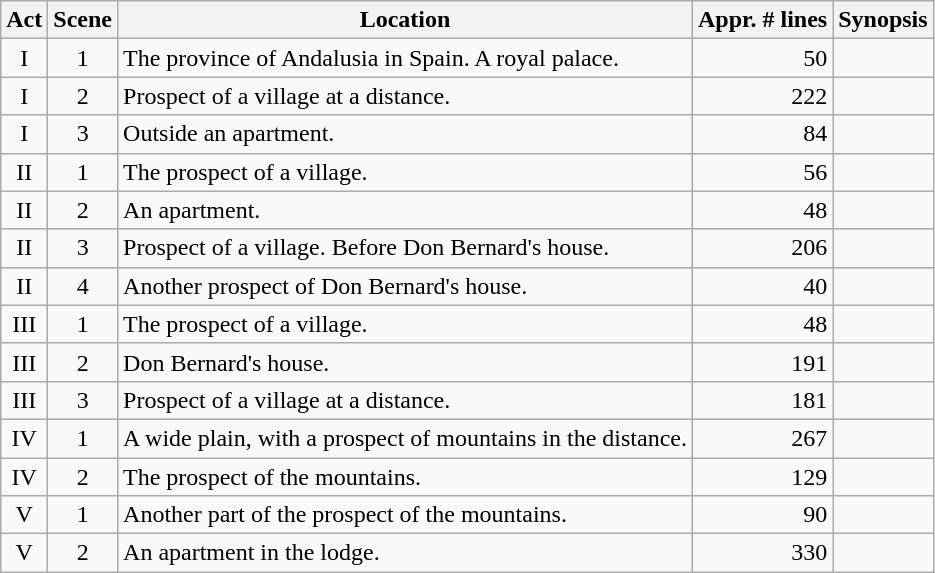<table class="wikitable">
<tr>
<th>Act</th>
<th data-sort-type="number">Scene</th>
<th>Location</th>
<th data-sort-type="number">Appr. # lines</th>
<th>Synopsis</th>
</tr>
<tr>
<td style="text-align:center;">I</td>
<td style="text-align:center;">1</td>
<td>The province of Andalusia in Spain. A royal palace.</td>
<td style="text-align:right;">50</td>
<td></td>
</tr>
<tr>
<td style="text-align:center;">I</td>
<td style="text-align:center;">2</td>
<td>Prospect of a village at a distance.</td>
<td style="text-align:right;">222</td>
<td></td>
</tr>
<tr>
<td style="text-align:center;">I</td>
<td style="text-align:center;">3</td>
<td>Outside an apartment.</td>
<td style="text-align:right;">84</td>
<td></td>
</tr>
<tr>
<td style="text-align:center;">II</td>
<td style="text-align:center;">1</td>
<td>The prospect of a village.</td>
<td style="text-align:right;">56</td>
<td></td>
</tr>
<tr>
<td style="text-align:center;">II</td>
<td style="text-align:center;">2</td>
<td>An apartment.</td>
<td style="text-align:right;">48</td>
<td></td>
</tr>
<tr>
<td style="text-align:center;">II</td>
<td style="text-align:center;">3</td>
<td>Prospect of a village. Before Don Bernard's house.</td>
<td style="text-align:right;">206</td>
<td></td>
</tr>
<tr>
<td style="text-align:center;">II</td>
<td style="text-align:center;">4</td>
<td>Another prospect of Don Bernard's house.</td>
<td style="text-align:right;">40</td>
<td></td>
</tr>
<tr>
<td style="text-align:center;">III</td>
<td style="text-align:center;">1</td>
<td>The prospect of a village.</td>
<td style="text-align:right;">48</td>
<td></td>
</tr>
<tr>
<td style="text-align:center;">III</td>
<td style="text-align:center;">2</td>
<td>Don Bernard's house.</td>
<td style="text-align:right;">191</td>
<td></td>
</tr>
<tr>
<td style="text-align:center;">III</td>
<td style="text-align:center;">3</td>
<td>Prospect of a village at a distance.</td>
<td style="text-align:right;">181</td>
<td></td>
</tr>
<tr>
<td style="text-align:center;">IV</td>
<td style="text-align:center;">1</td>
<td>A wide plain, with a prospect of mountains in the distance.</td>
<td style="text-align:right;">267</td>
<td></td>
</tr>
<tr>
<td style="text-align:center;">IV</td>
<td style="text-align:center;">2</td>
<td>The prospect of the mountains.</td>
<td style="text-align:right;">129</td>
<td></td>
</tr>
<tr>
<td style="text-align:center;">V</td>
<td style="text-align:center;">1</td>
<td>Another part of the prospect of the mountains.</td>
<td style="text-align:right;">90</td>
<td></td>
</tr>
<tr>
<td style="text-align:center;">V</td>
<td style="text-align:center;">2</td>
<td>An apartment in the lodge.</td>
<td style="text-align:right;">330</td>
<td></td>
</tr>
</table>
